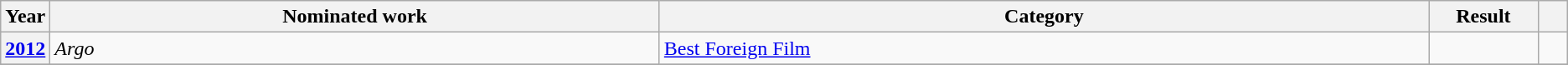<table class=wikitable>
<tr>
<th scope="col" style="width:1em;">Year</th>
<th scope="col" style="width:30em;">Nominated work</th>
<th scope="col" style="width:38em;">Category</th>
<th scope="col" style="width:5em;">Result</th>
<th scope="col" style="width:1em;"></th>
</tr>
<tr>
<th scope="row"><a href='#'>2012</a></th>
<td><em>Argo</em></td>
<td><a href='#'>Best Foreign Film</a></td>
<td></td>
<td style="text-align:center;"></td>
</tr>
<tr>
</tr>
</table>
